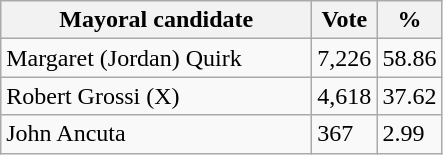<table class="wikitable">
<tr>
<th bgcolor="#DDDDFF" width="200px">Mayoral candidate </th>
<th bgcolor="#DDDDFF">Vote</th>
<th bgcolor="#DDDDFF">%</th>
</tr>
<tr>
<td>Margaret (Jordan) Quirk</td>
<td>7,226</td>
<td>58.86</td>
</tr>
<tr>
<td>Robert Grossi (X)</td>
<td>4,618</td>
<td>37.62</td>
</tr>
<tr>
<td>John Ancuta</td>
<td>367</td>
<td>2.99</td>
</tr>
</table>
